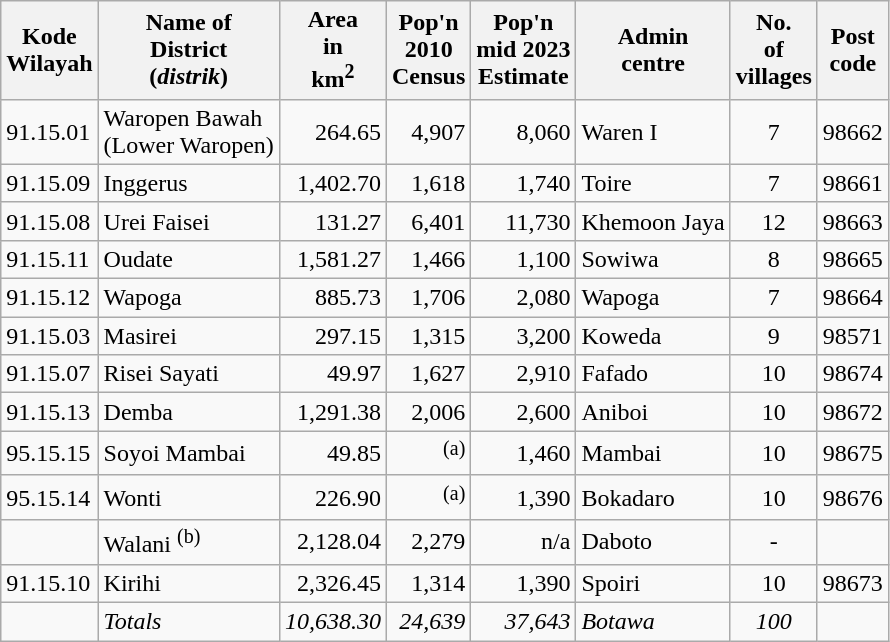<table class="wikitable">
<tr>
<th>Kode <br>Wilayah</th>
<th>Name of <br>District <br>(<em>distrik</em>)</th>
<th>Area<br>in<br> km<sup>2</sup></th>
<th>Pop'n <br>2010<br>Census</th>
<th>Pop'n <br>mid 2023<br> Estimate</th>
<th>Admin<br>centre</th>
<th>No.<br>of<br>villages</th>
<th>Post<br>code</th>
</tr>
<tr>
<td>91.15.01</td>
<td>Waropen Bawah <br>(Lower Waropen)</td>
<td align="right">264.65</td>
<td align="right">4,907</td>
<td align="right">8,060</td>
<td>Waren I</td>
<td align="center">7</td>
<td>98662</td>
</tr>
<tr>
<td>91.15.09</td>
<td>Inggerus</td>
<td align="right">1,402.70</td>
<td align="right">1,618</td>
<td align="right">1,740</td>
<td>Toire</td>
<td align="center">7</td>
<td>98661</td>
</tr>
<tr>
<td>91.15.08</td>
<td>Urei Faisei</td>
<td align="right">131.27</td>
<td align="right">6,401</td>
<td align="right">11,730</td>
<td>Khemoon Jaya</td>
<td align="center">12</td>
<td>98663</td>
</tr>
<tr>
<td>91.15.11</td>
<td>Oudate</td>
<td align="right">1,581.27</td>
<td align="right">1,466</td>
<td align="right">1,100</td>
<td>Sowiwa</td>
<td align="center">8</td>
<td>98665</td>
</tr>
<tr>
<td>91.15.12</td>
<td>Wapoga</td>
<td align="right">885.73</td>
<td align="right">1,706</td>
<td align="right">2,080</td>
<td>Wapoga</td>
<td align="center">7</td>
<td>98664</td>
</tr>
<tr>
<td>91.15.03</td>
<td>Masirei</td>
<td align="right">297.15</td>
<td align="right">1,315</td>
<td align="right">3,200</td>
<td>Koweda</td>
<td align="center">9</td>
<td>98571</td>
</tr>
<tr>
<td>91.15.07</td>
<td>Risei Sayati</td>
<td align="right">49.97</td>
<td align="right">1,627</td>
<td align="right">2,910</td>
<td>Fafado</td>
<td align="center">10</td>
<td>98674</td>
</tr>
<tr>
<td>91.15.13</td>
<td>Demba</td>
<td align="right">1,291.38</td>
<td align="right">2,006</td>
<td align="right">2,600</td>
<td>Aniboi</td>
<td align="center">10</td>
<td>98672</td>
</tr>
<tr>
<td>95.15.15</td>
<td>Soyoi Mambai</td>
<td align="right">49.85</td>
<td align="right"><sup>(a)</sup></td>
<td align="right">1,460</td>
<td>Mambai</td>
<td align="center">10</td>
<td>98675</td>
</tr>
<tr>
<td>95.15.14</td>
<td>Wonti</td>
<td align="right">226.90</td>
<td align="right"><sup>(a)</sup></td>
<td align="right">1,390</td>
<td>Bokadaro</td>
<td align="center">10</td>
<td>98676</td>
</tr>
<tr>
<td></td>
<td>Walani <sup>(b)</sup></td>
<td align="right">2,128.04</td>
<td align="right">2,279</td>
<td align="right">n/a</td>
<td>Daboto</td>
<td align="center">-</td>
</tr>
<tr>
<td>91.15.10</td>
<td>Kirihi</td>
<td align="right">2,326.45</td>
<td align="right">1,314</td>
<td align="right">1,390</td>
<td>Spoiri</td>
<td align="center">10</td>
<td>98673</td>
</tr>
<tr>
<td></td>
<td><em>Totals</em></td>
<td align="right"><em>10,638.30</em></td>
<td align="right"><em>24,639</em></td>
<td align="right"><em>37,643</em></td>
<td><em>Botawa</em></td>
<td align="center"><em>100</em></td>
<td></td>
</tr>
</table>
